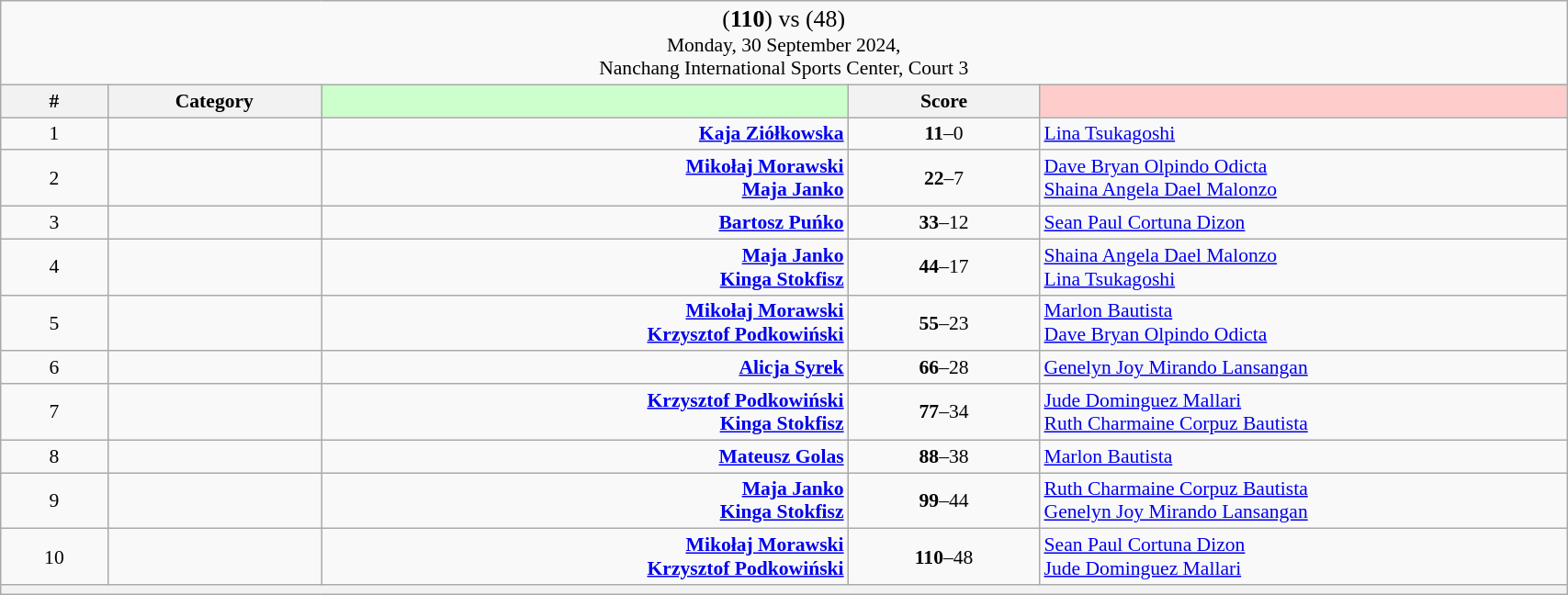<table class="wikitable mw-collapsible mw-collapsed" style="font-size:90%; text-align:center" width="90%">
<tr>
<td colspan="5"><big>(<strong>110</strong>) <strong></strong> vs  (48)</big><br>Monday, 30 September 2024, <br>Nanchang International Sports Center, Court 3</td>
</tr>
<tr>
<th width="25">#</th>
<th width="50">Category</th>
<th style="background-color:#CCFFCC" width="150"></th>
<th width="50">Score<br></th>
<th style="background-color:#FFCCCC" width="150"></th>
</tr>
<tr>
<td>1</td>
<td></td>
<td align="right"><strong><a href='#'>Kaja Ziółkowska</a> </strong></td>
<td><strong>11</strong>–0<br></td>
<td align="left"> <a href='#'>Lina Tsukagoshi</a></td>
</tr>
<tr>
<td>2</td>
<td></td>
<td align="right"><strong><a href='#'>Mikołaj Morawski</a> <br><a href='#'>Maja Janko</a> </strong></td>
<td><strong>22</strong>–7<br></td>
<td align="left"> <a href='#'>Dave Bryan Olpindo Odicta</a><br> <a href='#'>Shaina Angela Dael Malonzo</a></td>
</tr>
<tr>
<td>3</td>
<td></td>
<td align="right"><strong><a href='#'>Bartosz Puńko</a> </strong></td>
<td><strong>33</strong>–12<br></td>
<td align="left"> <a href='#'>Sean Paul Cortuna Dizon</a></td>
</tr>
<tr>
<td>4</td>
<td></td>
<td align="right"><strong><a href='#'>Maja Janko</a> <br><a href='#'>Kinga Stokfisz</a> </strong></td>
<td><strong>44</strong>–17<br></td>
<td align="left"> <a href='#'>Shaina Angela Dael Malonzo</a><br> <a href='#'>Lina Tsukagoshi</a></td>
</tr>
<tr>
<td>5</td>
<td></td>
<td align="right"><strong><a href='#'>Mikołaj Morawski</a> <br><a href='#'>Krzysztof Podkowiński</a> </strong></td>
<td><strong>55</strong>–23<br></td>
<td align="left"> <a href='#'>Marlon Bautista</a><br> <a href='#'>Dave Bryan Olpindo Odicta</a></td>
</tr>
<tr>
<td>6</td>
<td></td>
<td align="right"><strong><a href='#'>Alicja Syrek</a> </strong></td>
<td><strong>66</strong>–28<br></td>
<td align="left"> <a href='#'>Genelyn Joy Mirando Lansangan</a></td>
</tr>
<tr>
<td>7</td>
<td></td>
<td align="right"><strong><a href='#'>Krzysztof Podkowiński</a> <br><a href='#'>Kinga Stokfisz</a> </strong></td>
<td><strong>77</strong>–34<br></td>
<td align="left"> <a href='#'>Jude Dominguez Mallari</a><br> <a href='#'>Ruth Charmaine Corpuz Bautista</a></td>
</tr>
<tr>
<td>8</td>
<td></td>
<td align="right"><strong><a href='#'>Mateusz Golas</a> </strong></td>
<td><strong>88</strong>–38<br></td>
<td align="left"> <a href='#'>Marlon Bautista</a></td>
</tr>
<tr>
<td>9</td>
<td></td>
<td align="right"><strong><a href='#'>Maja Janko</a> <br><a href='#'>Kinga Stokfisz</a> </strong></td>
<td><strong>99</strong>–44<br></td>
<td align="left"> <a href='#'>Ruth Charmaine Corpuz Bautista</a><br> <a href='#'>Genelyn Joy Mirando Lansangan</a></td>
</tr>
<tr>
<td>10</td>
<td></td>
<td align="right"><strong><a href='#'>Mikołaj Morawski</a> <br><a href='#'>Krzysztof Podkowiński</a> </strong></td>
<td><strong>110</strong>–48<br></td>
<td align="left"> <a href='#'>Sean Paul Cortuna Dizon</a><br> <a href='#'>Jude Dominguez Mallari</a></td>
</tr>
<tr>
<th colspan="5"></th>
</tr>
</table>
